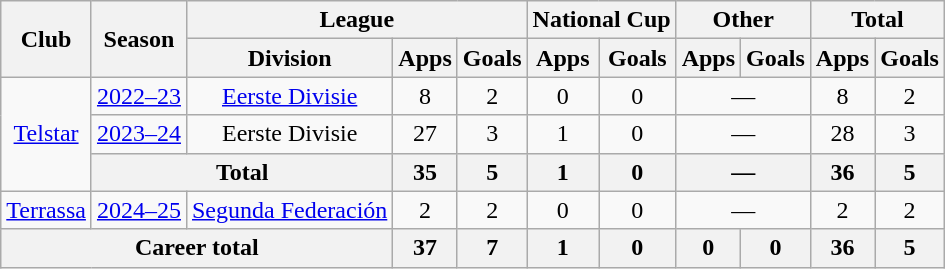<table class="wikitable" style="text-align:center">
<tr>
<th rowspan="2">Club</th>
<th rowspan="2">Season</th>
<th colspan="3">League</th>
<th colspan="2">National Cup</th>
<th colspan="2">Other</th>
<th colspan="2">Total</th>
</tr>
<tr>
<th>Division</th>
<th>Apps</th>
<th>Goals</th>
<th>Apps</th>
<th>Goals</th>
<th>Apps</th>
<th>Goals</th>
<th>Apps</th>
<th>Goals</th>
</tr>
<tr>
<td rowspan="3"><a href='#'>Telstar</a></td>
<td><a href='#'>2022–23</a></td>
<td><a href='#'>Eerste Divisie</a></td>
<td>8</td>
<td>2</td>
<td>0</td>
<td>0</td>
<td colspan="2">—</td>
<td>8</td>
<td>2</td>
</tr>
<tr>
<td><a href='#'>2023–24</a></td>
<td>Eerste Divisie</td>
<td>27</td>
<td>3</td>
<td>1</td>
<td>0</td>
<td colspan="2">—</td>
<td>28</td>
<td>3</td>
</tr>
<tr>
<th colspan="2">Total</th>
<th>35</th>
<th>5</th>
<th>1</th>
<th>0</th>
<th colspan="2">—</th>
<th>36</th>
<th>5</th>
</tr>
<tr>
<td rowspan="1"><a href='#'>Terrassa</a></td>
<td><a href='#'>2024–25</a></td>
<td><a href='#'>Segunda Federación</a></td>
<td>2</td>
<td>2</td>
<td>0</td>
<td>0</td>
<td colspan="2">—</td>
<td>2</td>
<td>2</td>
</tr>
<tr>
<th colspan="3">Career total</th>
<th>37</th>
<th>7</th>
<th>1</th>
<th>0</th>
<th>0</th>
<th>0</th>
<th>36</th>
<th>5</th>
</tr>
</table>
